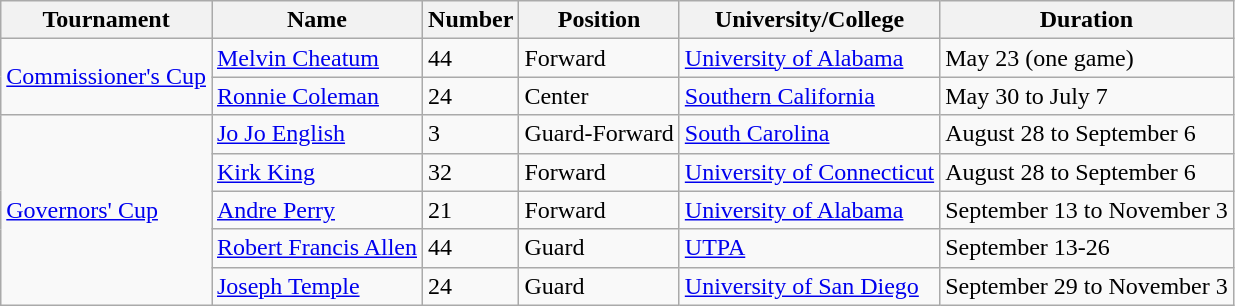<table class="wikitable">
<tr>
<th>Tournament</th>
<th>Name</th>
<th>Number</th>
<th>Position</th>
<th>University/College</th>
<th>Duration</th>
</tr>
<tr>
<td rowspan="2"><a href='#'>Commissioner's Cup</a></td>
<td><a href='#'>Melvin Cheatum</a></td>
<td>44</td>
<td>Forward</td>
<td><a href='#'>University of Alabama</a></td>
<td>May 23 (one game)</td>
</tr>
<tr>
<td><a href='#'>Ronnie Coleman</a></td>
<td>24</td>
<td>Center</td>
<td><a href='#'>Southern California</a></td>
<td>May 30 to July 7</td>
</tr>
<tr>
<td rowspan="5"><a href='#'>Governors' Cup</a></td>
<td><a href='#'>Jo Jo English</a></td>
<td>3</td>
<td>Guard-Forward</td>
<td><a href='#'>South Carolina</a></td>
<td>August 28 to September 6</td>
</tr>
<tr>
<td><a href='#'>Kirk King</a></td>
<td>32</td>
<td>Forward</td>
<td><a href='#'>University of Connecticut</a></td>
<td>August 28 to September 6</td>
</tr>
<tr>
<td><a href='#'>Andre Perry</a></td>
<td>21</td>
<td>Forward</td>
<td><a href='#'>University of Alabama</a></td>
<td>September 13 to November 3</td>
</tr>
<tr>
<td><a href='#'>Robert Francis Allen</a></td>
<td>44</td>
<td>Guard</td>
<td><a href='#'>UTPA</a></td>
<td>September 13-26</td>
</tr>
<tr>
<td><a href='#'>Joseph Temple</a></td>
<td>24</td>
<td>Guard</td>
<td><a href='#'>University of San Diego</a></td>
<td>September 29 to November 3</td>
</tr>
</table>
